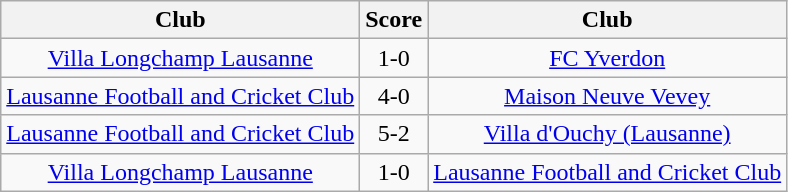<table class="wikitable" style="text-align: center;">
<tr>
<th>Club</th>
<th>Score</th>
<th>Club</th>
</tr>
<tr>
<td><a href='#'>Villa Longchamp Lausanne</a></td>
<td>1-0</td>
<td><a href='#'>FC Yverdon</a></td>
</tr>
<tr>
<td><a href='#'>Lausanne Football and Cricket Club</a></td>
<td>4-0</td>
<td><a href='#'>Maison Neuve Vevey</a></td>
</tr>
<tr>
<td><a href='#'>Lausanne Football and Cricket Club</a></td>
<td>5-2</td>
<td><a href='#'>Villa d'Ouchy (Lausanne)</a></td>
</tr>
<tr>
<td><a href='#'>Villa Longchamp Lausanne</a></td>
<td>1-0</td>
<td><a href='#'>Lausanne Football and Cricket Club</a></td>
</tr>
</table>
